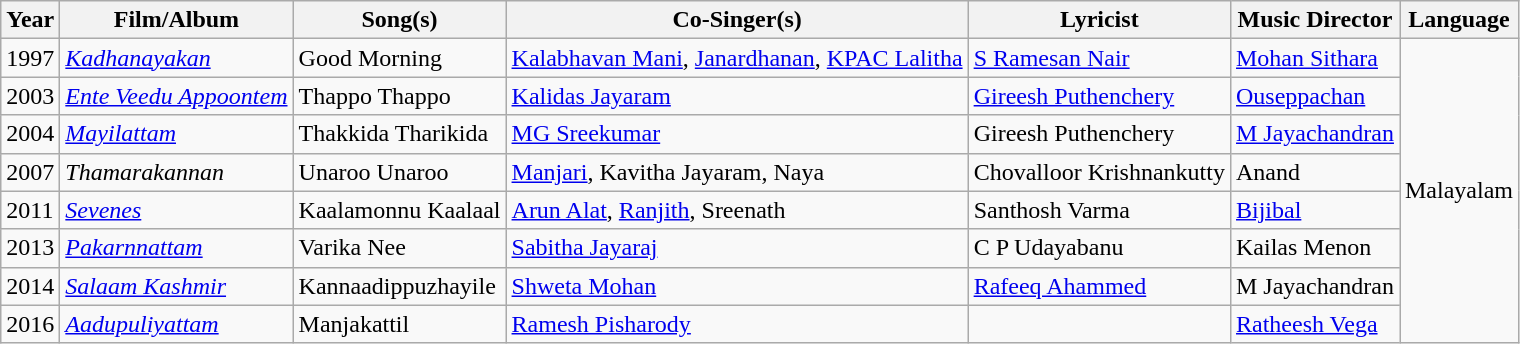<table class="wikitable sortable">
<tr>
<th scope="col">Year</th>
<th scope="col">Film/Album</th>
<th scope="col">Song(s)</th>
<th scope="col">Co-Singer(s)</th>
<th scope="col">Lyricist</th>
<th scope="col">Music Director</th>
<th scope="col">Language</th>
</tr>
<tr>
<td>1997</td>
<td><em><a href='#'>Kadhanayakan</a></em></td>
<td>Good Morning</td>
<td><a href='#'>Kalabhavan Mani</a>, <a href='#'>Janardhanan</a>, <a href='#'>KPAC Lalitha</a></td>
<td><a href='#'>S Ramesan Nair</a></td>
<td><a href='#'>Mohan Sithara</a></td>
<td rowspan="8">Malayalam</td>
</tr>
<tr>
<td>2003</td>
<td><em><a href='#'>Ente Veedu Appoontem</a></em></td>
<td>Thappo Thappo</td>
<td><a href='#'>Kalidas Jayaram</a></td>
<td><a href='#'>Gireesh Puthenchery</a></td>
<td><a href='#'>Ouseppachan</a></td>
</tr>
<tr>
<td>2004</td>
<td><em><a href='#'>Mayilattam</a></em></td>
<td>Thakkida Tharikida</td>
<td><a href='#'>MG Sreekumar</a></td>
<td>Gireesh Puthenchery</td>
<td><a href='#'>M Jayachandran</a></td>
</tr>
<tr>
<td>2007</td>
<td><em>Thamarakannan</em></td>
<td>Unaroo Unaroo</td>
<td><a href='#'>Manjari</a>, Kavitha Jayaram, Naya</td>
<td>Chovalloor Krishnankutty</td>
<td>Anand</td>
</tr>
<tr>
<td>2011</td>
<td><em><a href='#'>Sevenes</a></em></td>
<td>Kaalamonnu Kaalaal</td>
<td><a href='#'>Arun Alat</a>, <a href='#'>Ranjith</a>, Sreenath</td>
<td>Santhosh Varma</td>
<td><a href='#'>Bijibal</a></td>
</tr>
<tr>
<td>2013</td>
<td><em><a href='#'>Pakarnnattam</a></em></td>
<td>Varika Nee</td>
<td><a href='#'>Sabitha Jayaraj</a></td>
<td>C P Udayabanu</td>
<td>Kailas Menon</td>
</tr>
<tr>
<td>2014</td>
<td><em><a href='#'>Salaam Kashmir</a></em></td>
<td>Kannaadippuzhayile</td>
<td><a href='#'>Shweta Mohan</a></td>
<td><a href='#'>Rafeeq Ahammed</a></td>
<td>M Jayachandran</td>
</tr>
<tr>
<td>2016</td>
<td><em><a href='#'>Aadupuliyattam</a></em></td>
<td>Manjakattil</td>
<td><a href='#'>Ramesh Pisharody</a></td>
<td></td>
<td><a href='#'>Ratheesh Vega</a></td>
</tr>
</table>
